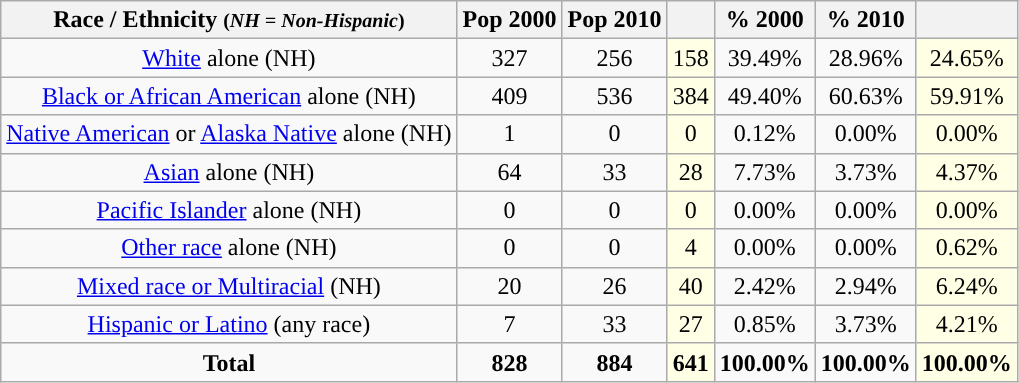<table class="wikitable" style="text-align:center;">
<tr>
<th>Race / Ethnicity <small>(<em>NH = Non-Hispanic</em>)</small></th>
<th>Pop 2000</th>
<th>Pop 2010</th>
<th></th>
<th>% 2000</th>
<th>% 2010</th>
<th></th>
</tr>
<tr>
<td><a href='#'>White</a> alone (NH)</td>
<td>327</td>
<td>256</td>
<td style='background: #ffffe6;'>158</td>
<td>39.49%</td>
<td>28.96%</td>
<td style='background: #ffffe6;'>24.65%</td>
</tr>
<tr>
<td><a href='#'>Black or African American</a> alone (NH)</td>
<td>409</td>
<td>536</td>
<td style='background: #ffffe6;'>384</td>
<td>49.40%</td>
<td>60.63%</td>
<td style='background: #ffffe6;'>59.91%</td>
</tr>
<tr>
<td><a href='#'>Native American</a> or <a href='#'>Alaska Native</a> alone (NH)</td>
<td>1</td>
<td>0</td>
<td style='background: #ffffe6;'>0</td>
<td>0.12%</td>
<td>0.00%</td>
<td style='background: #ffffe6;'>0.00%</td>
</tr>
<tr>
<td><a href='#'>Asian</a> alone (NH)</td>
<td>64</td>
<td>33</td>
<td style='background: #ffffe6;'>28</td>
<td>7.73%</td>
<td>3.73%</td>
<td style='background: #ffffe6;'>4.37%</td>
</tr>
<tr>
<td><a href='#'>Pacific Islander</a> alone (NH)</td>
<td>0</td>
<td>0</td>
<td style='background: #ffffe6;'>0</td>
<td>0.00%</td>
<td>0.00%</td>
<td style='background: #ffffe6;'>0.00%</td>
</tr>
<tr>
<td><a href='#'>Other race</a> alone (NH)</td>
<td>0</td>
<td>0</td>
<td style='background: #ffffe6;'>4</td>
<td>0.00%</td>
<td>0.00%</td>
<td style='background: #ffffe6;'>0.62%</td>
</tr>
<tr>
<td><a href='#'>Mixed race or Multiracial</a> (NH)</td>
<td>20</td>
<td>26</td>
<td style='background: #ffffe6;'>40</td>
<td>2.42%</td>
<td>2.94%</td>
<td style='background: #ffffe6;'>6.24%</td>
</tr>
<tr>
<td><a href='#'>Hispanic or Latino</a> (any race)</td>
<td>7</td>
<td>33</td>
<td style='background: #ffffe6;'>27</td>
<td>0.85%</td>
<td>3.73%</td>
<td style='background: #ffffe6;'>4.21%</td>
</tr>
<tr>
<td><strong>Total</strong></td>
<td><strong>828</strong></td>
<td><strong>884</strong></td>
<td style='background: #ffffe6;'><strong>641</strong></td>
<td><strong>100.00%</strong></td>
<td><strong>100.00%</strong></td>
<td style='background: #ffffe6;'><strong>100.00%</strong></td>
</tr>
</table>
